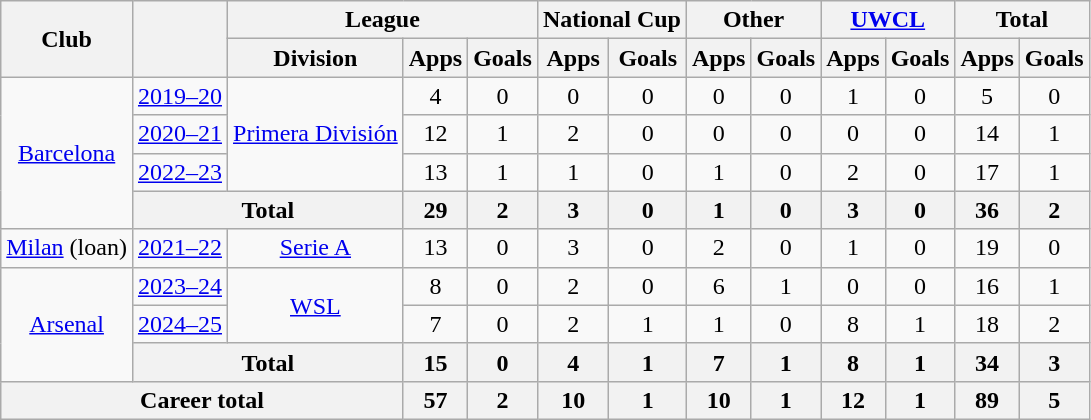<table class=wikitable style=text-align:center>
<tr>
<th rowspan=2>Club</th>
<th rowspan=2></th>
<th colspan=3>League</th>
<th colspan=2>National Cup</th>
<th colspan="2">Other</th>
<th colspan=2><a href='#'>UWCL</a></th>
<th colspan=2>Total</th>
</tr>
<tr>
<th>Division</th>
<th>Apps</th>
<th>Goals</th>
<th>Apps</th>
<th>Goals</th>
<th>Apps</th>
<th>Goals</th>
<th>Apps</th>
<th>Goals</th>
<th>Apps</th>
<th>Goals</th>
</tr>
<tr>
<td rowspan="4"><a href='#'>Barcelona</a></td>
<td><a href='#'>2019–20</a></td>
<td rowspan="3" valign="center"><a href='#'>Primera División</a></td>
<td>4</td>
<td>0</td>
<td>0</td>
<td>0</td>
<td>0</td>
<td>0</td>
<td>1</td>
<td>0</td>
<td>5</td>
<td>0</td>
</tr>
<tr>
<td><a href='#'>2020–21</a></td>
<td>12</td>
<td>1</td>
<td>2</td>
<td>0</td>
<td>0</td>
<td>0</td>
<td>0</td>
<td>0</td>
<td>14</td>
<td>1</td>
</tr>
<tr>
<td><a href='#'>2022–23</a></td>
<td>13</td>
<td>1</td>
<td>1</td>
<td>0</td>
<td>1</td>
<td>0</td>
<td>2</td>
<td>0</td>
<td>17</td>
<td>1</td>
</tr>
<tr>
<th colspan="2">Total</th>
<th>29</th>
<th>2</th>
<th>3</th>
<th>0</th>
<th>1</th>
<th>0</th>
<th>3</th>
<th>0</th>
<th>36</th>
<th>2</th>
</tr>
<tr>
<td><a href='#'>Milan</a> (loan)</td>
<td><a href='#'>2021–22</a></td>
<td valign="center"><a href='#'>Serie A</a></td>
<td>13</td>
<td>0</td>
<td>3</td>
<td>0</td>
<td>2</td>
<td>0</td>
<td>1</td>
<td>0</td>
<td>19</td>
<td>0</td>
</tr>
<tr>
<td rowspan="3"><a href='#'>Arsenal</a></td>
<td><a href='#'>2023–24</a></td>
<td rowspan="2" valign="center"><a href='#'>WSL</a></td>
<td>8</td>
<td>0</td>
<td>2</td>
<td>0</td>
<td>6</td>
<td>1</td>
<td>0</td>
<td>0</td>
<td>16</td>
<td>1</td>
</tr>
<tr>
<td><a href='#'>2024–25</a></td>
<td>7</td>
<td>0</td>
<td>2</td>
<td>1</td>
<td>1</td>
<td>0</td>
<td>8</td>
<td>1</td>
<td>18</td>
<td>2</td>
</tr>
<tr>
<th colspan="2">Total</th>
<th>15</th>
<th>0</th>
<th>4</th>
<th>1</th>
<th>7</th>
<th>1</th>
<th>8</th>
<th>1</th>
<th>34</th>
<th>3</th>
</tr>
<tr>
<th colspan=3>Career total</th>
<th>57</th>
<th>2</th>
<th>10</th>
<th>1</th>
<th>10</th>
<th>1</th>
<th>12</th>
<th>1</th>
<th>89</th>
<th>5</th>
</tr>
</table>
